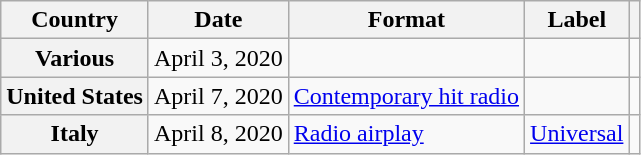<table class="wikitable plainrowheaders">
<tr>
<th>Country</th>
<th>Date</th>
<th>Format</th>
<th>Label</th>
<th></th>
</tr>
<tr>
<th scope="row">Various</th>
<td>April 3, 2020</td>
<td></td>
<td></td>
<td></td>
</tr>
<tr>
<th scope="row">United States</th>
<td>April 7, 2020</td>
<td><a href='#'>Contemporary hit radio</a></td>
<td></td>
<td></td>
</tr>
<tr>
<th scope="row">Italy</th>
<td>April 8, 2020</td>
<td><a href='#'>Radio airplay</a></td>
<td><a href='#'>Universal</a></td>
<td></td>
</tr>
</table>
